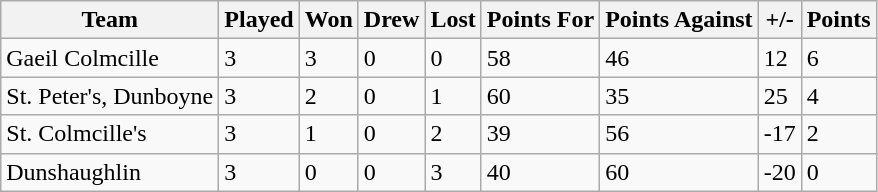<table class="wikitable">
<tr>
<th>Team</th>
<th>Played</th>
<th>Won</th>
<th>Drew</th>
<th>Lost</th>
<th>Points For</th>
<th>Points Against</th>
<th>+/-</th>
<th>Points</th>
</tr>
<tr>
<td>Gaeil Colmcille</td>
<td>3</td>
<td>3</td>
<td>0</td>
<td>0</td>
<td>58</td>
<td>46</td>
<td>12</td>
<td>6</td>
</tr>
<tr>
<td>St. Peter's, Dunboyne</td>
<td>3</td>
<td>2</td>
<td>0</td>
<td>1</td>
<td>60</td>
<td>35</td>
<td>25</td>
<td>4</td>
</tr>
<tr>
<td>St. Colmcille's</td>
<td>3</td>
<td>1</td>
<td>0</td>
<td>2</td>
<td>39</td>
<td>56</td>
<td>-17</td>
<td>2</td>
</tr>
<tr>
<td>Dunshaughlin</td>
<td>3</td>
<td>0</td>
<td>0</td>
<td>3</td>
<td>40</td>
<td>60</td>
<td>-20</td>
<td>0</td>
</tr>
</table>
